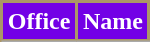<table class="wikitable">
<tr>
<th style="color:#FFFFFF; background: #7300E6; border:2px solid #AB9767;">Office</th>
<th style="color:#FFFFFF; background: #7300E6; border:2px solid #AB9767;">Name</th>
</tr>
<tr>
</tr>
</table>
